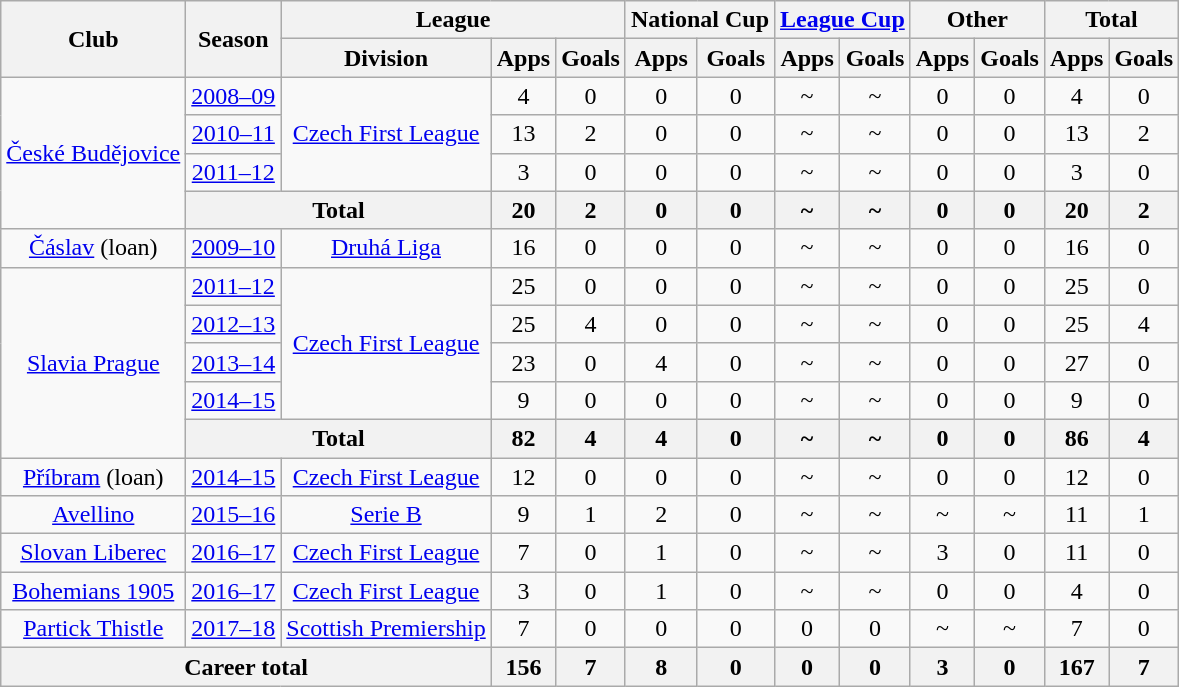<table class="wikitable" style="text-align:center">
<tr>
<th rowspan="2">Club</th>
<th rowspan="2">Season</th>
<th colspan="3">League</th>
<th colspan="2">National Cup</th>
<th colspan="2"><a href='#'>League Cup</a></th>
<th colspan="2">Other</th>
<th colspan="2">Total</th>
</tr>
<tr>
<th>Division</th>
<th>Apps</th>
<th>Goals</th>
<th>Apps</th>
<th>Goals</th>
<th>Apps</th>
<th>Goals</th>
<th>Apps</th>
<th>Goals</th>
<th>Apps</th>
<th>Goals</th>
</tr>
<tr>
<td rowspan="4"><a href='#'>České Budějovice</a></td>
<td><a href='#'>2008–09</a></td>
<td rowspan="3"><a href='#'>Czech First League</a></td>
<td>4</td>
<td>0</td>
<td>0</td>
<td>0</td>
<td>~</td>
<td>~</td>
<td>0</td>
<td>0</td>
<td>4</td>
<td>0</td>
</tr>
<tr>
<td><a href='#'>2010–11</a></td>
<td>13</td>
<td>2</td>
<td>0</td>
<td>0</td>
<td>~</td>
<td>~</td>
<td>0</td>
<td>0</td>
<td>13</td>
<td>2</td>
</tr>
<tr>
<td><a href='#'>2011–12</a></td>
<td>3</td>
<td>0</td>
<td>0</td>
<td>0</td>
<td>~</td>
<td>~</td>
<td>0</td>
<td>0</td>
<td>3</td>
<td>0</td>
</tr>
<tr>
<th colspan="2">Total</th>
<th>20</th>
<th>2</th>
<th>0</th>
<th>0</th>
<th>~</th>
<th>~</th>
<th>0</th>
<th>0</th>
<th>20</th>
<th>2</th>
</tr>
<tr>
<td><a href='#'>Čáslav</a> (loan)</td>
<td><a href='#'>2009–10</a></td>
<td><a href='#'>Druhá Liga</a></td>
<td>16</td>
<td>0</td>
<td>0</td>
<td>0</td>
<td>~</td>
<td>~</td>
<td>0</td>
<td>0</td>
<td>16</td>
<td>0</td>
</tr>
<tr>
<td rowspan="5"><a href='#'>Slavia Prague</a></td>
<td><a href='#'>2011–12</a></td>
<td rowspan="4"><a href='#'>Czech First League</a></td>
<td>25</td>
<td>0</td>
<td>0</td>
<td>0</td>
<td>~</td>
<td>~</td>
<td>0</td>
<td>0</td>
<td>25</td>
<td>0</td>
</tr>
<tr>
<td><a href='#'>2012–13</a></td>
<td>25</td>
<td>4</td>
<td>0</td>
<td>0</td>
<td>~</td>
<td>~</td>
<td>0</td>
<td>0</td>
<td>25</td>
<td>4</td>
</tr>
<tr>
<td><a href='#'>2013–14</a></td>
<td>23</td>
<td>0</td>
<td>4</td>
<td>0</td>
<td>~</td>
<td>~</td>
<td>0</td>
<td>0</td>
<td>27</td>
<td>0</td>
</tr>
<tr>
<td><a href='#'>2014–15</a></td>
<td>9</td>
<td>0</td>
<td>0</td>
<td>0</td>
<td>~</td>
<td>~</td>
<td>0</td>
<td>0</td>
<td>9</td>
<td>0</td>
</tr>
<tr>
<th colspan="2">Total</th>
<th>82</th>
<th>4</th>
<th>4</th>
<th>0</th>
<th>~</th>
<th>~</th>
<th>0</th>
<th>0</th>
<th>86</th>
<th>4</th>
</tr>
<tr>
<td><a href='#'>Příbram</a> (loan)</td>
<td><a href='#'>2014–15</a></td>
<td><a href='#'>Czech First League</a></td>
<td>12</td>
<td>0</td>
<td>0</td>
<td>0</td>
<td>~</td>
<td>~</td>
<td>0</td>
<td>0</td>
<td>12</td>
<td>0</td>
</tr>
<tr>
<td><a href='#'>Avellino</a></td>
<td><a href='#'>2015–16</a></td>
<td><a href='#'>Serie B</a></td>
<td>9</td>
<td>1</td>
<td>2</td>
<td>0</td>
<td>~</td>
<td>~</td>
<td>~</td>
<td>~</td>
<td>11</td>
<td>1</td>
</tr>
<tr>
<td><a href='#'>Slovan Liberec</a></td>
<td><a href='#'>2016–17</a></td>
<td><a href='#'>Czech First League</a></td>
<td>7</td>
<td>0</td>
<td>1</td>
<td>0</td>
<td>~</td>
<td>~</td>
<td>3</td>
<td>0</td>
<td>11</td>
<td>0</td>
</tr>
<tr>
<td><a href='#'>Bohemians 1905</a></td>
<td><a href='#'>2016–17</a></td>
<td><a href='#'>Czech First League</a></td>
<td>3</td>
<td>0</td>
<td>1</td>
<td>0</td>
<td>~</td>
<td>~</td>
<td>0</td>
<td>0</td>
<td>4</td>
<td>0</td>
</tr>
<tr>
<td><a href='#'>Partick Thistle</a></td>
<td><a href='#'>2017–18</a></td>
<td><a href='#'>Scottish Premiership</a></td>
<td>7</td>
<td>0</td>
<td>0</td>
<td>0</td>
<td>0</td>
<td>0</td>
<td>~</td>
<td>~</td>
<td>7</td>
<td>0</td>
</tr>
<tr>
<th colspan="3">Career total</th>
<th>156</th>
<th>7</th>
<th>8</th>
<th>0</th>
<th>0</th>
<th>0</th>
<th>3</th>
<th>0</th>
<th>167</th>
<th>7</th>
</tr>
</table>
